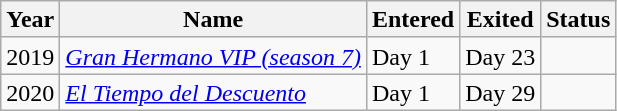<table class="wikitable" style="text-align:left; line-height:17px; width:auto;">
<tr>
<th>Year</th>
<th>Name</th>
<th>Entered</th>
<th>Exited</th>
<th>Status</th>
</tr>
<tr>
<td>2019</td>
<td><em><a href='#'>Gran Hermano VIP (season 7)</a></em></td>
<td>Day 1</td>
<td>Day 23</td>
<td></td>
</tr>
<tr>
<td>2020</td>
<td><em><a href='#'>El Tiempo del Descuento</a></em></td>
<td>Day 1</td>
<td>Day 29</td>
<td></td>
</tr>
</table>
